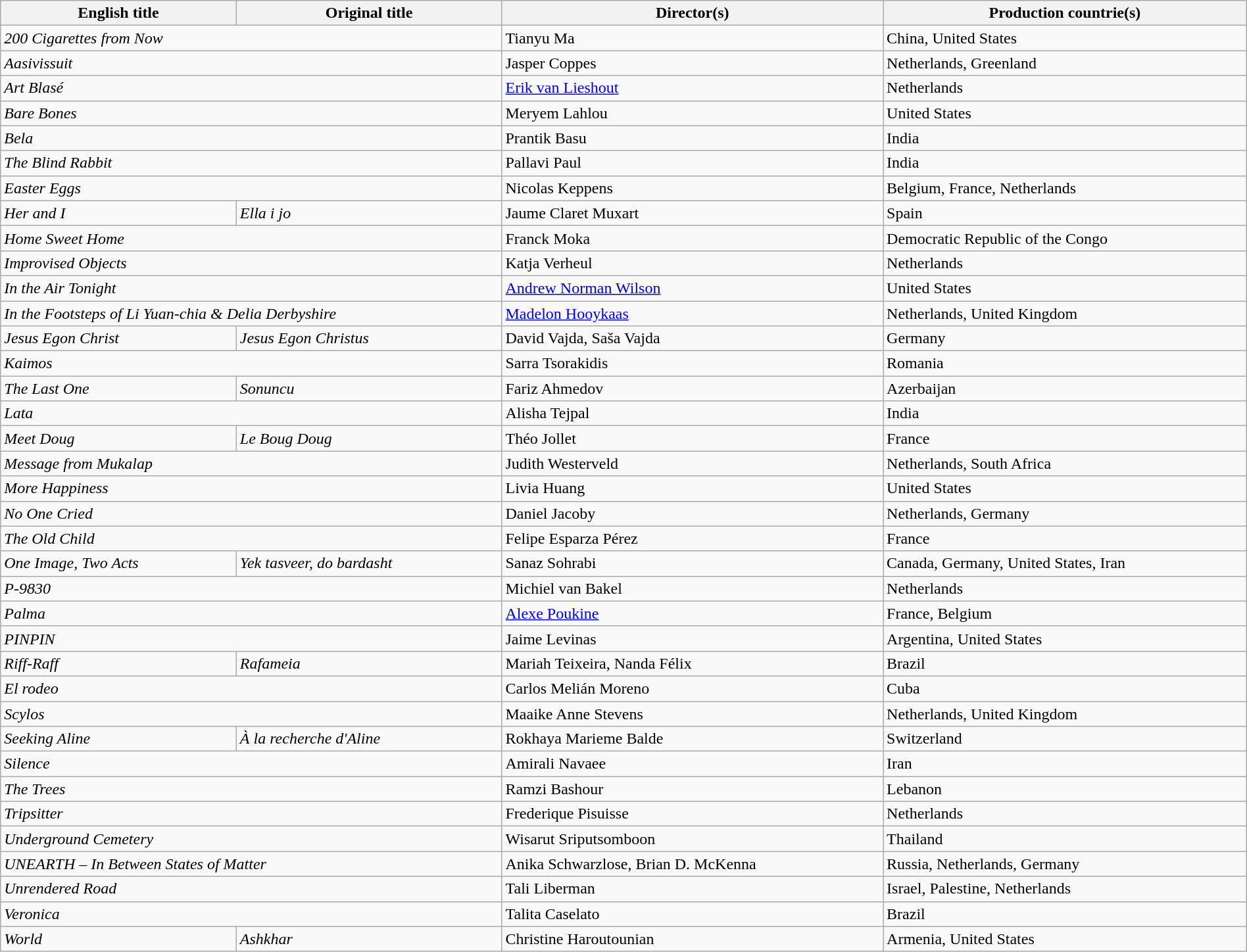<table class="sortable wikitable" style="width:100%; margin-bottom:4px" cellpadding="5">
<tr>
<th scope="col">English title</th>
<th scope="col">Original title</th>
<th scope="col">Director(s)</th>
<th scope="col">Production countrie(s)</th>
</tr>
<tr>
<td colspan="2"><em>200 Cigarettes from Now</em></td>
<td>Tianyu Ma</td>
<td>China, United States</td>
</tr>
<tr>
<td colspan="2"><em>Aasivissuit</em></td>
<td>Jasper Coppes</td>
<td>Netherlands, Greenland</td>
</tr>
<tr>
<td colspan="2"><em>Art Blasé</em></td>
<td><a href='#'>Erik van Lieshout</a></td>
<td>Netherlands</td>
</tr>
<tr>
<td colspan="2"><em>Bare Bones</em></td>
<td>Meryem Lahlou</td>
<td>United States</td>
</tr>
<tr>
<td colspan="2"><em>Bela</em></td>
<td>Prantik Basu</td>
<td>India</td>
</tr>
<tr>
<td colspan="2"><em>The Blind Rabbit</em></td>
<td>Pallavi Paul</td>
<td>India</td>
</tr>
<tr>
<td colspan="2"><em>Easter Eggs</em></td>
<td>Nicolas Keppens</td>
<td>Belgium, France, Netherlands</td>
</tr>
<tr>
<td><em>Her and I</em></td>
<td><em>Ella i jo</em></td>
<td>Jaume Claret Muxart</td>
<td>Spain</td>
</tr>
<tr>
<td colspan="2"><em>Home Sweet Home</em></td>
<td>Franck Moka</td>
<td>Democratic Republic of the Congo</td>
</tr>
<tr>
<td colspan="2"><em>Improvised Objects</em></td>
<td>Katja Verheul</td>
<td>Netherlands</td>
</tr>
<tr>
<td colspan="2"><em>In the Air Tonight</em></td>
<td><a href='#'>Andrew Norman Wilson</a></td>
<td>United States</td>
</tr>
<tr>
<td colspan="2"><em>In the Footsteps of Li Yuan-chia & Delia Derbyshire</em></td>
<td><a href='#'>Madelon Hooykaas</a></td>
<td>Netherlands, United Kingdom</td>
</tr>
<tr>
<td><em>Jesus Egon Christ</em></td>
<td><em>Jesus Egon Christus</em></td>
<td>David Vajda, Saša Vajda</td>
<td>Germany</td>
</tr>
<tr>
<td colspan="2"><em>Kaimos</em></td>
<td>Sarra Tsorakidis</td>
<td>Romania</td>
</tr>
<tr>
<td><em>The Last One</em></td>
<td><em>Sonuncu</em></td>
<td>Fariz Ahmedov</td>
<td>Azerbaijan</td>
</tr>
<tr>
<td colspan="2"><em>Lata</em></td>
<td>Alisha Tejpal</td>
<td>India</td>
</tr>
<tr>
<td><em>Meet Doug</em></td>
<td><em>Le Boug Doug</em></td>
<td>Théo Jollet</td>
<td>France</td>
</tr>
<tr>
<td colspan="2"><em>Message from Mukalap</em></td>
<td>Judith Westerveld</td>
<td>Netherlands, South Africa</td>
</tr>
<tr>
<td colspan="2"><em>More Happiness</em></td>
<td>Livia Huang</td>
<td>United States</td>
</tr>
<tr>
<td colspan="2"><em>No One Cried</em></td>
<td>Daniel Jacoby</td>
<td>Netherlands, Germany</td>
</tr>
<tr>
<td colspan="2"><em>The Old Child</em></td>
<td>Felipe Esparza Pérez</td>
<td>France</td>
</tr>
<tr>
<td><em>One Image, Two Acts</em></td>
<td><em>Yek tasveer, do bardasht</em></td>
<td>Sanaz Sohrabi</td>
<td>Canada, Germany, United States, Iran</td>
</tr>
<tr>
<td colspan="2"><em>P-9830</em></td>
<td>Michiel van Bakel</td>
<td>Netherlands</td>
</tr>
<tr>
<td colspan="2"><em>Palma</em></td>
<td><a href='#'>Alexe Poukine</a></td>
<td>France, Belgium</td>
</tr>
<tr>
<td colspan="2"><em>PINPIN</em></td>
<td>Jaime Levinas</td>
<td>Argentina, United States</td>
</tr>
<tr>
<td><em>Riff-Raff</em></td>
<td><em>Rafameia</em></td>
<td>Mariah Teixeira, Nanda Félix</td>
<td>Brazil</td>
</tr>
<tr>
<td colspan="2"><em>El rodeo</em></td>
<td>Carlos Melián Moreno</td>
<td>Cuba</td>
</tr>
<tr>
<td colspan="2"><em>Scylos</em></td>
<td>Maaike Anne Stevens</td>
<td>Netherlands, United Kingdom</td>
</tr>
<tr>
<td><em>Seeking Aline</em></td>
<td><em>À la recherche d'Aline</em></td>
<td>Rokhaya Marieme Balde</td>
<td>Switzerland</td>
</tr>
<tr>
<td colspan="2"><em>Silence</em></td>
<td>Amirali Navaee</td>
<td>Iran</td>
</tr>
<tr>
<td colspan="2"><em>The Trees</em></td>
<td>Ramzi Bashour</td>
<td>Lebanon</td>
</tr>
<tr>
<td colspan="2"><em>Tripsitter</em></td>
<td>Frederique Pisuisse</td>
<td>Netherlands</td>
</tr>
<tr>
<td colspan="2"><em>Underground Cemetery</em></td>
<td>Wisarut Sriputsomboon</td>
<td>Thailand</td>
</tr>
<tr>
<td colspan="2"><em>UNEARTH – In Between States of Matter</em></td>
<td>Anika Schwarzlose, Brian D. McKenna</td>
<td>Russia, Netherlands, Germany</td>
</tr>
<tr>
<td colspan="2"><em>Unrendered Road</em></td>
<td>Tali Liberman</td>
<td>Israel, Palestine, Netherlands</td>
</tr>
<tr>
<td colspan="2"><em>Veronica</em></td>
<td>Talita Caselato</td>
<td>Brazil</td>
</tr>
<tr>
<td><em>World</em></td>
<td><em>Ashkhar</em></td>
<td>Christine Haroutounian</td>
<td>Armenia, United States</td>
</tr>
</table>
